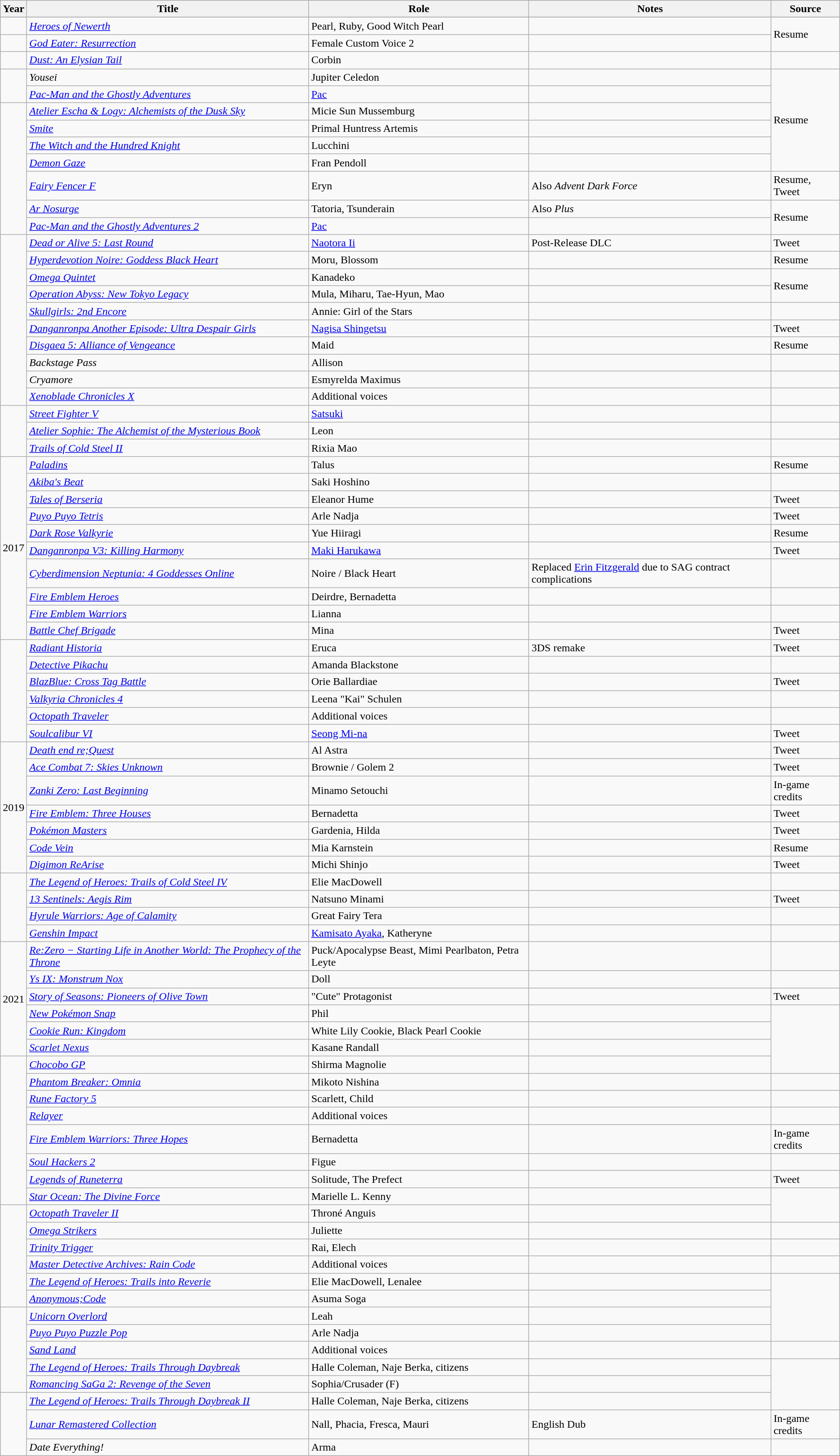<table class="wikitable sortable plainrowheaders">
<tr>
<th>Year</th>
<th>Title</th>
<th>Role</th>
<th class="unsortable">Notes</th>
<th class="unsortable">Source</th>
</tr>
<tr>
</tr>
<tr>
<td></td>
<td><em><a href='#'>Heroes of Newerth</a></em></td>
<td>Pearl, Ruby, Good Witch Pearl</td>
<td> </td>
<td rowspan="2">Resume</td>
</tr>
<tr>
<td></td>
<td><em><a href='#'>God Eater: Resurrection</a></em></td>
<td>Female Custom Voice 2</td>
<td> </td>
</tr>
<tr>
<td></td>
<td><em><a href='#'>Dust: An Elysian Tail</a></em></td>
<td>Corbin</td>
<td> </td>
<td></td>
</tr>
<tr>
<td rowspan="2"></td>
<td><em>Yousei</em></td>
<td>Jupiter Celedon</td>
<td> </td>
<td rowspan="6">Resume</td>
</tr>
<tr>
<td><em><a href='#'>Pac-Man and the Ghostly Adventures</a></em></td>
<td><a href='#'>Pac</a></td>
<td></td>
</tr>
<tr>
<td rowspan="7"></td>
<td><em><a href='#'>Atelier Escha & Logy: Alchemists of the Dusk Sky</a></em></td>
<td>Micie Sun Mussemburg</td>
<td> </td>
</tr>
<tr>
<td><em><a href='#'>Smite</a></em></td>
<td>Primal Huntress Artemis</td>
<td> </td>
</tr>
<tr>
<td><em><a href='#'>The Witch and the Hundred Knight</a></em></td>
<td>Lucchini</td>
<td> </td>
</tr>
<tr>
<td><em><a href='#'>Demon Gaze</a></em></td>
<td>Fran Pendoll</td>
<td> </td>
</tr>
<tr>
<td><em><a href='#'>Fairy Fencer F</a></em></td>
<td>Eryn</td>
<td>Also <em>Advent Dark Force</em></td>
<td>Resume, Tweet</td>
</tr>
<tr>
<td><em><a href='#'>Ar Nosurge</a></em></td>
<td>Tatoria, Tsunderain</td>
<td>Also <em>Plus</em></td>
<td rowspan="2">Resume</td>
</tr>
<tr>
<td><em><a href='#'>Pac-Man and the Ghostly Adventures 2</a></em></td>
<td><a href='#'>Pac</a></td>
<td> </td>
</tr>
<tr>
<td rowspan="10"></td>
<td><em><a href='#'>Dead or Alive 5: Last Round</a></em></td>
<td><a href='#'>Naotora Ii</a></td>
<td>Post-Release DLC</td>
<td>Tweet</td>
</tr>
<tr>
<td><em><a href='#'>Hyperdevotion Noire: Goddess Black Heart</a></em></td>
<td>Moru, Blossom</td>
<td> </td>
<td>Resume<br></td>
</tr>
<tr>
<td><em><a href='#'>Omega Quintet</a></em></td>
<td>Kanadeko</td>
<td> </td>
<td rowspan="2">Resume</td>
</tr>
<tr>
<td><em><a href='#'>Operation Abyss: New Tokyo Legacy</a></em></td>
<td>Mula, Miharu, Tae-Hyun, Mao</td>
<td> </td>
</tr>
<tr>
<td><em><a href='#'>Skullgirls: 2nd Encore</a></em></td>
<td>Annie: Girl of the Stars</td>
<td> </td>
<td></td>
</tr>
<tr>
<td><em><a href='#'>Danganronpa Another Episode: Ultra Despair Girls</a></em></td>
<td><a href='#'>Nagisa Shingetsu</a></td>
<td> </td>
<td>Tweet</td>
</tr>
<tr>
<td><em><a href='#'>Disgaea 5: Alliance of Vengeance</a></em></td>
<td>Maid</td>
<td> </td>
<td>Resume</td>
</tr>
<tr>
<td><em>Backstage Pass</em></td>
<td>Allison</td>
<td> </td>
<td></td>
</tr>
<tr>
<td><em>Cryamore</em></td>
<td>Esmyrelda Maximus</td>
<td> </td>
<td></td>
</tr>
<tr>
<td><em><a href='#'>Xenoblade Chronicles X</a></em></td>
<td>Additional voices</td>
<td> </td>
<td></td>
</tr>
<tr>
<td rowspan="3"></td>
<td><em><a href='#'>Street Fighter V</a></em></td>
<td><a href='#'>Satsuki</a></td>
<td></td>
<td></td>
</tr>
<tr>
<td><em><a href='#'>Atelier Sophie: The Alchemist of the Mysterious Book</a></em></td>
<td>Leon</td>
<td> </td>
<td></td>
</tr>
<tr>
<td><em><a href='#'>Trails of Cold Steel II</a></em></td>
<td>Rixia Mao</td>
<td></td>
<td></td>
</tr>
<tr>
<td rowspan="10">2017</td>
<td><em><a href='#'>Paladins</a></em></td>
<td>Talus</td>
<td></td>
<td>Resume</td>
</tr>
<tr>
<td><em><a href='#'>Akiba's Beat</a></em></td>
<td>Saki Hoshino</td>
<td></td>
<td></td>
</tr>
<tr>
<td><em><a href='#'>Tales of Berseria</a></em></td>
<td>Eleanor Hume</td>
<td></td>
<td>Tweet</td>
</tr>
<tr>
<td><em><a href='#'>Puyo Puyo Tetris</a></em></td>
<td>Arle Nadja</td>
<td></td>
<td>Tweet</td>
</tr>
<tr>
<td><em><a href='#'>Dark Rose Valkyrie</a></em></td>
<td>Yue Hiiragi</td>
<td> </td>
<td>Resume</td>
</tr>
<tr>
<td><em><a href='#'>Danganronpa V3: Killing Harmony</a></em></td>
<td><a href='#'>Maki Harukawa</a></td>
<td></td>
<td>Tweet</td>
</tr>
<tr>
<td><em><a href='#'>Cyberdimension Neptunia: 4 Goddesses Online</a></em></td>
<td>Noire / Black Heart</td>
<td>Replaced <a href='#'>Erin Fitzgerald</a> due to SAG contract complications</td>
<td></td>
</tr>
<tr>
<td><em><a href='#'>Fire Emblem Heroes</a></em></td>
<td>Deirdre, Bernadetta</td>
<td></td>
<td></td>
</tr>
<tr>
<td><em><a href='#'>Fire Emblem Warriors</a></em></td>
<td>Lianna</td>
<td></td>
<td></td>
</tr>
<tr>
<td><em><a href='#'>Battle Chef Brigade</a></em></td>
<td>Mina</td>
<td></td>
<td>Tweet </td>
</tr>
<tr>
<td rowspan="6"></td>
<td><em><a href='#'>Radiant Historia</a></em></td>
<td>Eruca</td>
<td>3DS remake</td>
<td>Tweet</td>
</tr>
<tr>
<td><em><a href='#'>Detective Pikachu</a></em></td>
<td>Amanda Blackstone</td>
<td> </td>
<td></td>
</tr>
<tr>
<td><em><a href='#'>BlazBlue: Cross Tag Battle</a></em></td>
<td>Orie Ballardiae</td>
<td></td>
<td>Tweet</td>
</tr>
<tr>
<td><em><a href='#'>Valkyria Chronicles 4</a></em></td>
<td>Leena "Kai" Schulen</td>
<td></td>
<td></td>
</tr>
<tr>
<td><em><a href='#'>Octopath Traveler</a></em></td>
<td>Additional voices</td>
<td></td>
<td></td>
</tr>
<tr>
<td><em><a href='#'>Soulcalibur VI</a></em></td>
<td><a href='#'>Seong Mi-na</a></td>
<td></td>
<td>Tweet</td>
</tr>
<tr>
<td rowspan="7">2019</td>
<td><em><a href='#'>Death end re;Quest</a></em></td>
<td>Al Astra</td>
<td></td>
<td>Tweet</td>
</tr>
<tr>
<td><em><a href='#'>Ace Combat 7: Skies Unknown</a></em></td>
<td>Brownie / Golem 2</td>
<td></td>
<td>Tweet</td>
</tr>
<tr>
<td><em><a href='#'>Zanki Zero: Last Beginning</a></em></td>
<td>Minamo Setouchi</td>
<td></td>
<td>In-game credits</td>
</tr>
<tr>
<td><em><a href='#'>Fire Emblem: Three Houses</a></em></td>
<td>Bernadetta</td>
<td></td>
<td>Tweet</td>
</tr>
<tr>
<td><em><a href='#'>Pokémon Masters</a></em></td>
<td>Gardenia, Hilda</td>
<td></td>
<td>Tweet</td>
</tr>
<tr>
<td><em><a href='#'>Code Vein</a></em></td>
<td>Mia Karnstein</td>
<td></td>
<td>Resume</td>
</tr>
<tr>
<td><em><a href='#'>Digimon ReArise</a></em></td>
<td>Michi Shinjo</td>
<td></td>
<td>Tweet</td>
</tr>
<tr>
<td rowspan="4"></td>
<td><em><a href='#'>The Legend of Heroes: Trails of Cold Steel IV</a></em></td>
<td>Elie MacDowell</td>
<td></td>
<td></td>
</tr>
<tr>
<td><em><a href='#'>13 Sentinels: Aegis Rim</a></em></td>
<td>Natsuno Minami</td>
<td></td>
<td>Tweet</td>
</tr>
<tr>
<td><em><a href='#'>Hyrule Warriors: Age of Calamity</a></em></td>
<td>Great Fairy Tera</td>
<td></td>
<td></td>
</tr>
<tr>
<td><em><a href='#'>Genshin Impact</a></em></td>
<td><a href='#'>Kamisato Ayaka</a>, Katheryne</td>
<td></td>
<td></td>
</tr>
<tr>
<td rowspan="6">2021</td>
<td><em><a href='#'>Re:Zero − Starting Life in Another World: The Prophecy of the Throne</a></em></td>
<td>Puck/Apocalypse Beast, Mimi Pearlbaton, Petra Leyte</td>
<td></td>
<td></td>
</tr>
<tr>
<td><em><a href='#'>Ys IX: Monstrum Nox</a></em></td>
<td>Doll</td>
<td></td>
<td></td>
</tr>
<tr>
<td><em><a href='#'>Story of Seasons: Pioneers of Olive Town</a></em></td>
<td>"Cute" Protagonist</td>
<td></td>
<td>Tweet</td>
</tr>
<tr>
<td><em><a href='#'>New Pokémon Snap</a></em></td>
<td>Phil</td>
<td></td>
<td rowspan="4"></td>
</tr>
<tr>
<td><em><a href='#'>Cookie Run: Kingdom</a></em></td>
<td>White Lily Cookie, Black Pearl Cookie</td>
<td></td>
</tr>
<tr>
<td><em><a href='#'>Scarlet Nexus</a></em></td>
<td>Kasane Randall</td>
<td></td>
</tr>
<tr>
<td rowspan="8"></td>
<td><em><a href='#'>Chocobo GP</a></em></td>
<td>Shirma Magnolie</td>
<td></td>
</tr>
<tr>
<td><em><a href='#'>Phantom Breaker: Omnia</a></em></td>
<td>Mikoto Nishina</td>
<td></td>
<td></td>
</tr>
<tr>
<td><em><a href='#'>Rune Factory 5</a></em></td>
<td>Scarlett, Child</td>
<td></td>
<td></td>
</tr>
<tr>
<td><em><a href='#'>Relayer</a></em></td>
<td>Additional voices</td>
<td></td>
<td></td>
</tr>
<tr>
<td><em><a href='#'>Fire Emblem Warriors: Three Hopes</a></em></td>
<td>Bernadetta</td>
<td></td>
<td>In-game credits</td>
</tr>
<tr>
<td><em><a href='#'>Soul Hackers 2</a></em></td>
<td>Figue</td>
<td></td>
<td></td>
</tr>
<tr>
<td><em><a href='#'>Legends of Runeterra</a></em></td>
<td>Solitude, The Prefect</td>
<td></td>
<td>Tweet</td>
</tr>
<tr>
<td><em><a href='#'>Star Ocean: The Divine Force</a></em></td>
<td>Marielle L. Kenny</td>
<td></td>
<td rowspan="2"></td>
</tr>
<tr>
<td rowspan="6"></td>
<td><em><a href='#'>Octopath Traveler II</a></em></td>
<td>Throné Anguis</td>
<td></td>
</tr>
<tr>
<td><em><a href='#'>Omega Strikers</a></em></td>
<td>Juliette</td>
<td></td>
<td></td>
</tr>
<tr>
<td><em><a href='#'>Trinity Trigger</a></em></td>
<td>Rai, Elech</td>
<td></td>
<td></td>
</tr>
<tr>
<td><em><a href='#'>Master Detective Archives: Rain Code</a></em></td>
<td>Additional voices</td>
<td></td>
<td></td>
</tr>
<tr>
<td><em><a href='#'>The Legend of Heroes: Trails into Reverie</a></em></td>
<td>Elie MacDowell, Lenalee</td>
<td></td>
<td rowspan="4"></td>
</tr>
<tr>
<td><em><a href='#'>Anonymous;Code</a></em></td>
<td>Asuma Soga</td>
<td></td>
</tr>
<tr>
<td rowspan="5"></td>
<td><em><a href='#'>Unicorn Overlord</a></em></td>
<td>Leah</td>
<td></td>
</tr>
<tr>
<td><em><a href='#'>Puyo Puyo Puzzle Pop</a></em></td>
<td>Arle Nadja</td>
<td></td>
</tr>
<tr>
<td><a href='#'><em>Sand Land</em></a></td>
<td>Additional voices</td>
<td></td>
<td></td>
</tr>
<tr>
<td><em><a href='#'>The Legend of Heroes: Trails Through Daybreak</a></em></td>
<td>Halle Coleman, Naje Berka, citizens</td>
<td></td>
<td rowspan="3"></td>
</tr>
<tr>
<td><em><a href='#'>Romancing SaGa 2: Revenge of the Seven</a></em></td>
<td>Sophia/Crusader (F)</td>
<td></td>
</tr>
<tr>
<td rowspan="3"></td>
<td><em><a href='#'>The Legend of Heroes: Trails Through Daybreak II</a></em></td>
<td>Halle Coleman, Naje Berka, citizens</td>
<td> </td>
</tr>
<tr>
<td><em><a href='#'>Lunar Remastered Collection</a></em></td>
<td>Nall, Phacia, Fresca, Mauri</td>
<td>English Dub</td>
<td>In-game credits</td>
</tr>
<tr>
<td><em>Date Everything!</em></td>
<td>Arma</td>
<td></td>
<td></td>
</tr>
</table>
